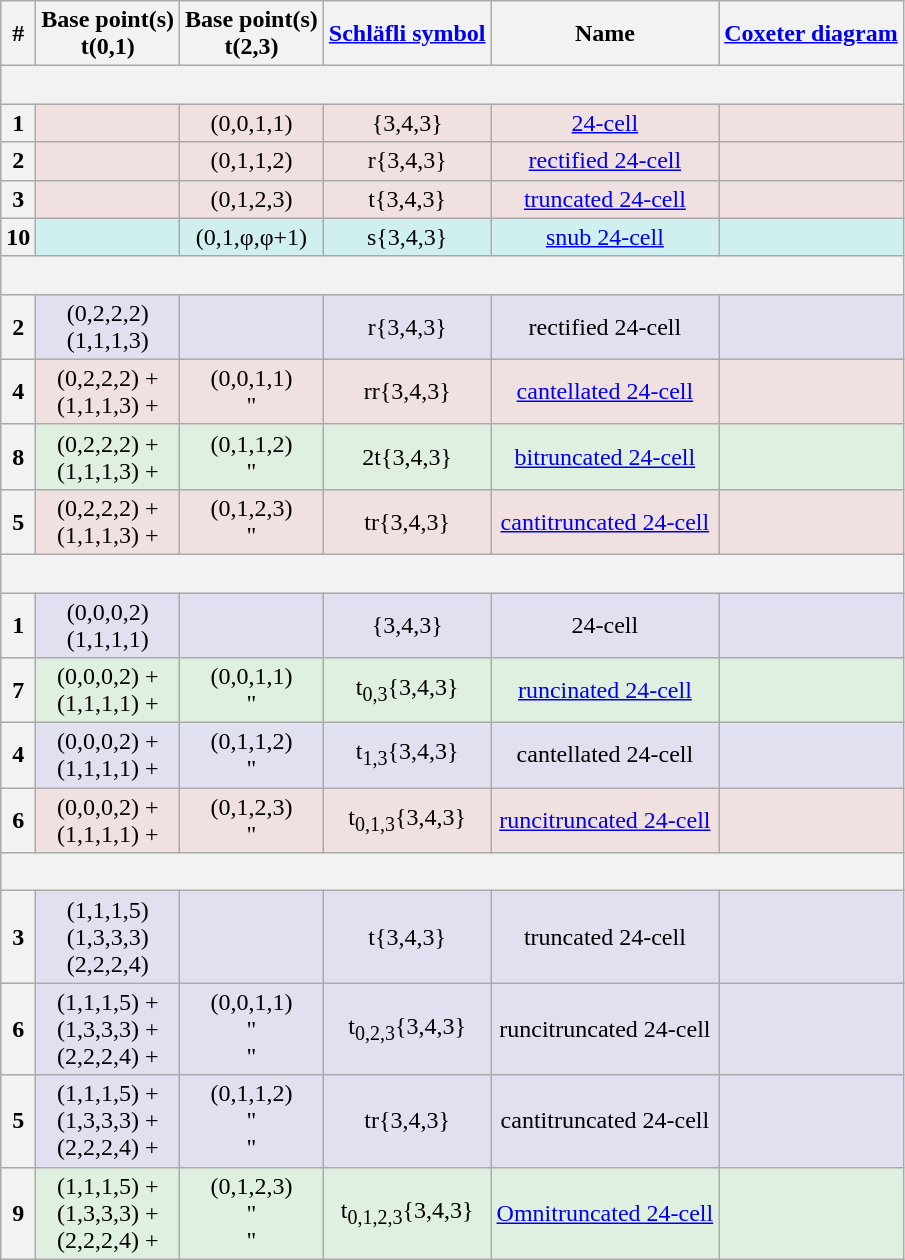<table class="wikitable">
<tr>
<th>#</th>
<th>Base point(s)<br>t(0,1)</th>
<th>Base point(s)<br>t(2,3)</th>
<th><a href='#'>Schläfli symbol</a></th>
<th>Name<br></th>
<th><a href='#'>Coxeter diagram</a></th>
</tr>
<tr>
<th colspan=6> </th>
</tr>
<tr BGCOLOR="#f0e0e0" align=center>
<th>1</th>
<td></td>
<td>(0,0,1,1)</td>
<td>{3,4,3}</td>
<td><a href='#'>24-cell</a></td>
<td></td>
</tr>
<tr BGCOLOR="#f0e0e0" align=center>
<th>2</th>
<td></td>
<td>(0,1,1,2)</td>
<td>r{3,4,3}</td>
<td><a href='#'>rectified 24-cell</a></td>
<td></td>
</tr>
<tr BGCOLOR="#f0e0e0" align=center>
<th>3</th>
<td></td>
<td>(0,1,2,3)</td>
<td>t{3,4,3}</td>
<td><a href='#'>truncated 24-cell</a></td>
<td></td>
</tr>
<tr BGCOLOR="#d0f0f0" align=center>
<th>10</th>
<td></td>
<td>(0,1,φ,φ+1)</td>
<td>s{3,4,3}</td>
<td><a href='#'>snub 24-cell</a></td>
<td></td>
</tr>
<tr>
<th colspan=6> </th>
</tr>
<tr BGCOLOR="#e0e0f0" align=center>
<th>2</th>
<td>(0,2,2,2)<br>(1,1,1,3)</td>
<td></td>
<td>r{3,4,3}</td>
<td>rectified 24-cell</td>
<td></td>
</tr>
<tr BGCOLOR="#f0e0e0" align=center>
<th>4</th>
<td>(0,2,2,2) +<br>(1,1,1,3) +</td>
<td>(0,0,1,1)<br>"</td>
<td>rr{3,4,3}</td>
<td><a href='#'>cantellated 24-cell</a></td>
<td></td>
</tr>
<tr BGCOLOR="#e0f0e0" align=center>
<th>8</th>
<td>(0,2,2,2) +<br>(1,1,1,3) +</td>
<td>(0,1,1,2)<br>"</td>
<td>2t{3,4,3}</td>
<td><a href='#'>bitruncated 24-cell</a></td>
<td></td>
</tr>
<tr BGCOLOR="#f0e0e0" align=center>
<th>5</th>
<td>(0,2,2,2) +<br>(1,1,1,3) +</td>
<td>(0,1,2,3)<br>"</td>
<td>tr{3,4,3}</td>
<td><a href='#'>cantitruncated 24-cell</a></td>
<td></td>
</tr>
<tr>
<th colspan=6> </th>
</tr>
<tr BGCOLOR="#e0e0f0" align=center>
<th>1</th>
<td>(0,0,0,2)<br>(1,1,1,1)</td>
<td></td>
<td>{3,4,3}</td>
<td>24-cell</td>
<td></td>
</tr>
<tr BGCOLOR="#e0f0e0" align=center>
<th>7</th>
<td>(0,0,0,2) +<br>(1,1,1,1) +</td>
<td>(0,0,1,1)<br>"</td>
<td>t<sub>0,3</sub>{3,4,3}</td>
<td><a href='#'>runcinated 24-cell</a></td>
<td></td>
</tr>
<tr BGCOLOR="#e0e0f0" align=center>
<th>4</th>
<td>(0,0,0,2) +<br>(1,1,1,1) +</td>
<td>(0,1,1,2)<br>"</td>
<td>t<sub>1,3</sub>{3,4,3}</td>
<td>cantellated 24-cell</td>
<td></td>
</tr>
<tr BGCOLOR="#f0e0e0" align=center>
<th>6</th>
<td>(0,0,0,2) +<br>(1,1,1,1) +</td>
<td>(0,1,2,3)<br>"</td>
<td>t<sub>0,1,3</sub>{3,4,3}</td>
<td><a href='#'>runcitruncated 24-cell</a></td>
<td><br></td>
</tr>
<tr>
<th colspan=6> </th>
</tr>
<tr BGCOLOR="#e0e0f0" align=center>
<th>3</th>
<td>(1,1,1,5)<br>(1,3,3,3)<br>(2,2,2,4)</td>
<td></td>
<td>t{3,4,3}</td>
<td>truncated 24-cell</td>
<td></td>
</tr>
<tr BGCOLOR="#e0e0f0" align=center>
<th>6</th>
<td>(1,1,1,5) +<br>(1,3,3,3) +<br>(2,2,2,4) +</td>
<td>(0,0,1,1)<br>"<br>"</td>
<td>t<sub>0,2,3</sub>{3,4,3}</td>
<td>runcitruncated 24-cell</td>
<td></td>
</tr>
<tr BGCOLOR="#e0e0f0" align=center>
<th>5</th>
<td>(1,1,1,5) +<br>(1,3,3,3) +<br>(2,2,2,4) +</td>
<td>(0,1,1,2)<br>"<br>"</td>
<td>tr{3,4,3}</td>
<td>cantitruncated 24-cell</td>
<td></td>
</tr>
<tr BGCOLOR="#e0f0e0" align=center>
<th>9</th>
<td>(1,1,1,5) +<br>(1,3,3,3) +<br>(2,2,2,4) +</td>
<td>(0,1,2,3)<br>"<br>"</td>
<td>t<sub>0,1,2,3</sub>{3,4,3}</td>
<td><a href='#'>Omnitruncated 24-cell</a></td>
<td></td>
</tr>
</table>
